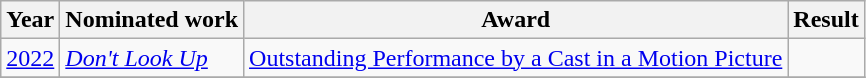<table class="wikitable">
<tr>
<th>Year</th>
<th>Nominated work</th>
<th>Award</th>
<th>Result</th>
</tr>
<tr>
<td scope="row" rowspan="1"><a href='#'>2022</a></td>
<td><em><a href='#'>Don't Look Up</a></em></td>
<td><a href='#'>Outstanding Performance by a Cast in a Motion Picture</a></td>
<td></td>
</tr>
<tr>
</tr>
</table>
